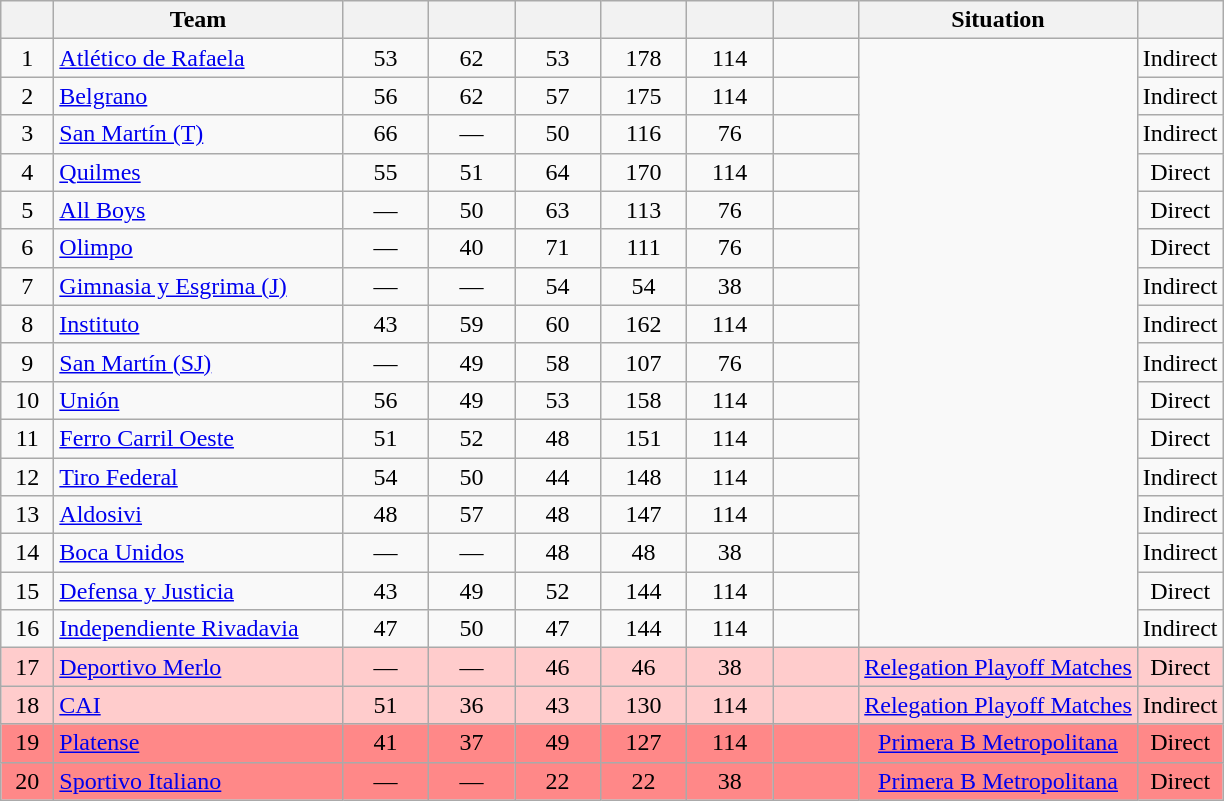<table class="wikitable" style="text-align: center;">
<tr>
<th width=28><br></th>
<th width=185>Team</th>
<th width=50></th>
<th width=50></th>
<th width=50></th>
<th width=50></th>
<th width=50></th>
<th width=50><br></th>
<th>Situation</th>
<th><br></th>
</tr>
<tr>
<td>1</td>
<td align="left"><a href='#'>Atlético de Rafaela</a></td>
<td>53</td>
<td>62</td>
<td>53</td>
<td>178</td>
<td>114</td>
<td><strong></strong></td>
<td rowspan=16></td>
<td>Indirect</td>
</tr>
<tr>
<td>2</td>
<td align="left"><a href='#'>Belgrano</a></td>
<td>56</td>
<td>62</td>
<td>57</td>
<td>175</td>
<td>114</td>
<td><strong></strong></td>
<td>Indirect</td>
</tr>
<tr>
<td>3</td>
<td align="left"><a href='#'>San Martín (T)</a></td>
<td>66</td>
<td>—</td>
<td>50</td>
<td>116</td>
<td>76</td>
<td><strong></strong></td>
<td>Indirect</td>
</tr>
<tr>
<td>4</td>
<td align="left"><a href='#'>Quilmes</a></td>
<td>55</td>
<td>51</td>
<td>64</td>
<td>170</td>
<td>114</td>
<td><strong></strong></td>
<td>Direct</td>
</tr>
<tr>
<td>5</td>
<td align="left"><a href='#'>All Boys</a></td>
<td>—</td>
<td>50</td>
<td>63</td>
<td>113</td>
<td>76</td>
<td><strong></strong></td>
<td>Direct</td>
</tr>
<tr>
<td>6</td>
<td align="left"><a href='#'>Olimpo</a></td>
<td>—</td>
<td>40</td>
<td>71</td>
<td>111</td>
<td>76</td>
<td><strong></strong></td>
<td>Direct</td>
</tr>
<tr>
<td>7</td>
<td align="left"><a href='#'>Gimnasia y Esgrima (J)</a></td>
<td>—</td>
<td>—</td>
<td>54</td>
<td>54</td>
<td>38</td>
<td><strong></strong></td>
<td>Indirect</td>
</tr>
<tr>
<td>8</td>
<td align="left"><a href='#'>Instituto</a></td>
<td>43</td>
<td>59</td>
<td>60</td>
<td>162</td>
<td>114</td>
<td><strong></strong></td>
<td>Indirect</td>
</tr>
<tr>
<td>9</td>
<td align="left"><a href='#'>San Martín (SJ)</a></td>
<td>—</td>
<td>49</td>
<td>58</td>
<td>107</td>
<td>76</td>
<td><strong></strong></td>
<td>Indirect</td>
</tr>
<tr>
<td>10</td>
<td align="left"><a href='#'>Unión</a></td>
<td>56</td>
<td>49</td>
<td>53</td>
<td>158</td>
<td>114</td>
<td><strong></strong></td>
<td>Direct</td>
</tr>
<tr>
<td>11</td>
<td align="left"><a href='#'>Ferro Carril Oeste</a></td>
<td>51</td>
<td>52</td>
<td>48</td>
<td>151</td>
<td>114</td>
<td><strong></strong></td>
<td>Direct</td>
</tr>
<tr>
<td>12</td>
<td align="left"><a href='#'>Tiro Federal</a></td>
<td>54</td>
<td>50</td>
<td>44</td>
<td>148</td>
<td>114</td>
<td><strong></strong></td>
<td>Indirect</td>
</tr>
<tr>
<td>13</td>
<td align="left"><a href='#'>Aldosivi</a></td>
<td>48</td>
<td>57</td>
<td>48</td>
<td>147</td>
<td>114</td>
<td><strong></strong></td>
<td>Indirect</td>
</tr>
<tr>
<td>14</td>
<td align="left"><a href='#'>Boca Unidos</a></td>
<td>—</td>
<td>—</td>
<td>48</td>
<td>48</td>
<td>38</td>
<td><strong></strong></td>
<td>Indirect</td>
</tr>
<tr>
<td>15</td>
<td align="left"><a href='#'>Defensa y Justicia</a></td>
<td>43</td>
<td>49</td>
<td>52</td>
<td>144</td>
<td>114</td>
<td><strong></strong></td>
<td>Direct</td>
</tr>
<tr>
<td>16</td>
<td align="left"><a href='#'>Independiente Rivadavia</a></td>
<td>47</td>
<td>50</td>
<td>47</td>
<td>144</td>
<td>114</td>
<td><strong></strong></td>
<td>Indirect</td>
</tr>
<tr bgcolor=#FFCCCC>
<td>17</td>
<td align="left"><a href='#'>Deportivo Merlo</a></td>
<td>—</td>
<td>—</td>
<td>46</td>
<td>46</td>
<td>38</td>
<td><strong></strong></td>
<td bgcolor=#FFCCCC><a href='#'>Relegation Playoff Matches</a></td>
<td>Direct</td>
</tr>
<tr bgcolor=#FFCCCC>
<td>18</td>
<td align="left"><a href='#'>CAI</a></td>
<td>51</td>
<td>36</td>
<td>43</td>
<td>130</td>
<td>114</td>
<td><strong></strong></td>
<td bgcolor=#FFCCCC><a href='#'>Relegation Playoff Matches</a></td>
<td>Indirect</td>
</tr>
<tr bgcolor=#FF8888>
<td>19</td>
<td align="left"><a href='#'>Platense</a></td>
<td>41</td>
<td>37</td>
<td>49</td>
<td>127</td>
<td>114</td>
<td><strong></strong></td>
<td bgcolor=#FF8888><a href='#'>Primera B Metropolitana</a></td>
<td>Direct</td>
</tr>
<tr bgcolor=#FF8888>
<td>20</td>
<td align="left"><a href='#'>Sportivo Italiano</a></td>
<td>—</td>
<td>—</td>
<td>22</td>
<td>22</td>
<td>38</td>
<td><strong></strong></td>
<td bgcolor=#FF8888><a href='#'>Primera B Metropolitana</a></td>
<td>Direct</td>
</tr>
</table>
